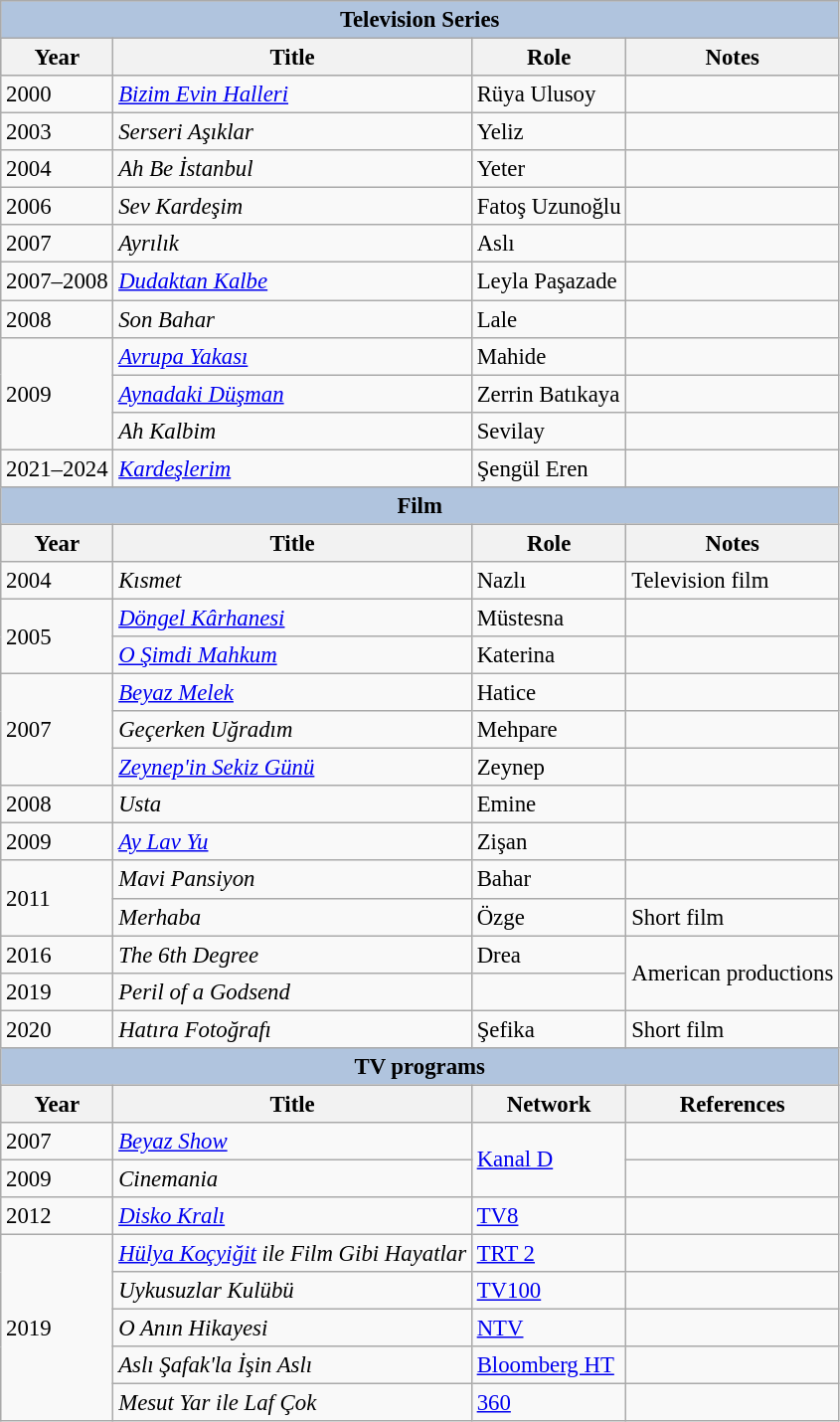<table class="wikitable plainrowheaders sortable" style="margin-right: 0; font-size: 95%;">
<tr bgcolor="#CCCCCC" align="center">
<th colspan="4" style="background: LightSteelBlue;">Television Series</th>
</tr>
<tr bgcolor="#CCCCCC" align="center">
<th>Year</th>
<th>Title</th>
<th>Role</th>
<th>Notes</th>
</tr>
<tr>
<td>2000</td>
<td><em><a href='#'>Bizim Evin Halleri</a></em></td>
<td>Rüya Ulusoy</td>
<td></td>
</tr>
<tr>
<td>2003</td>
<td><em>Serseri Aşıklar</em></td>
<td>Yeliz</td>
<td></td>
</tr>
<tr>
<td>2004</td>
<td><em>Ah Be İstanbul</em></td>
<td>Yeter</td>
<td></td>
</tr>
<tr>
<td>2006</td>
<td><em>Sev Kardeşim</em></td>
<td>Fatoş Uzunoğlu</td>
<td></td>
</tr>
<tr>
<td>2007</td>
<td><em>Ayrılık</em></td>
<td>Aslı</td>
<td></td>
</tr>
<tr>
<td>2007–2008</td>
<td><em><a href='#'>Dudaktan Kalbe</a></em></td>
<td>Leyla Paşazade</td>
<td></td>
</tr>
<tr>
<td>2008</td>
<td><em>Son Bahar</em></td>
<td>Lale</td>
<td></td>
</tr>
<tr>
<td rowspan="3">2009</td>
<td><em><a href='#'>Avrupa Yakası</a></em></td>
<td>Mahide</td>
<td></td>
</tr>
<tr>
<td><em><a href='#'>Aynadaki Düşman</a></em></td>
<td>Zerrin Batıkaya</td>
<td></td>
</tr>
<tr>
<td><em>Ah Kalbim</em></td>
<td>Sevilay</td>
<td></td>
</tr>
<tr>
<td>2021–2024</td>
<td><em><a href='#'>Kardeşlerim</a></em></td>
<td>Şengül Eren</td>
<td></td>
</tr>
<tr>
<th colspan="4" style="background: LightSteelBlue;">Film</th>
</tr>
<tr bgcolor="#CCCCCC" align="center">
<th>Year</th>
<th>Title</th>
<th>Role</th>
<th>Notes</th>
</tr>
<tr>
<td>2004</td>
<td><em>Kısmet</em></td>
<td>Nazlı</td>
<td>Television film</td>
</tr>
<tr>
<td rowspan="2">2005</td>
<td><em><a href='#'>Döngel Kârhanesi</a></em></td>
<td>Müstesna</td>
<td></td>
</tr>
<tr>
<td><em><a href='#'>O Şimdi Mahkum</a></em></td>
<td>Katerina</td>
<td></td>
</tr>
<tr>
<td rowspan="3">2007</td>
<td><em><a href='#'>Beyaz Melek</a></em></td>
<td>Hatice</td>
<td></td>
</tr>
<tr>
<td><em>Geçerken Uğradım</em></td>
<td>Mehpare</td>
<td></td>
</tr>
<tr>
<td><em><a href='#'>Zeynep'in Sekiz Günü</a></em></td>
<td>Zeynep</td>
<td></td>
</tr>
<tr>
<td>2008</td>
<td><em>Usta</em></td>
<td>Emine</td>
<td></td>
</tr>
<tr>
<td>2009</td>
<td><em><a href='#'>Ay Lav Yu</a></em></td>
<td>Zişan</td>
<td></td>
</tr>
<tr>
<td rowspan="2">2011</td>
<td><em>Mavi Pansiyon</em></td>
<td>Bahar</td>
<td></td>
</tr>
<tr>
<td><em>Merhaba</em></td>
<td>Özge</td>
<td>Short film</td>
</tr>
<tr>
<td>2016</td>
<td><em>The 6th Degree</em></td>
<td>Drea</td>
<td rowspan="2">American productions</td>
</tr>
<tr>
<td>2019</td>
<td><em>Peril of a Godsend</em></td>
<td></td>
</tr>
<tr>
<td>2020</td>
<td><em>Hatıra Fotoğrafı</em></td>
<td>Şefika</td>
<td>Short film</td>
</tr>
<tr>
<th colspan="4" style="background: LightSteelBlue;">TV programs</th>
</tr>
<tr bgcolor="#CCCCCC" align="center">
<th>Year</th>
<th>Title</th>
<th>Network</th>
<th>References</th>
</tr>
<tr>
<td>2007</td>
<td><em><a href='#'>Beyaz Show</a></em></td>
<td rowspan="2"><a href='#'>Kanal D</a></td>
<td></td>
</tr>
<tr>
<td>2009</td>
<td><em>Cinemania</em></td>
<td></td>
</tr>
<tr>
<td>2012</td>
<td><em><a href='#'>Disko Kralı</a></em></td>
<td><a href='#'>TV8</a></td>
<td></td>
</tr>
<tr>
<td rowspan="6">2019</td>
<td><em><a href='#'>Hülya Koçyiğit</a> ile Film Gibi Hayatlar</em></td>
<td><a href='#'>TRT 2</a></td>
<td></td>
</tr>
<tr>
<td><em>Uykusuzlar Kulübü</em></td>
<td><a href='#'>TV100</a></td>
<td></td>
</tr>
<tr>
<td><em>O Anın Hikayesi</em></td>
<td><a href='#'>NTV</a></td>
<td></td>
</tr>
<tr>
<td><em>Aslı Şafak'la İşin Aslı</em></td>
<td><a href='#'>Bloomberg HT</a></td>
<td></td>
</tr>
<tr>
<td><em>Mesut Yar ile Laf Çok</em></td>
<td><a href='#'>360</a></td>
<td></td>
</tr>
</table>
